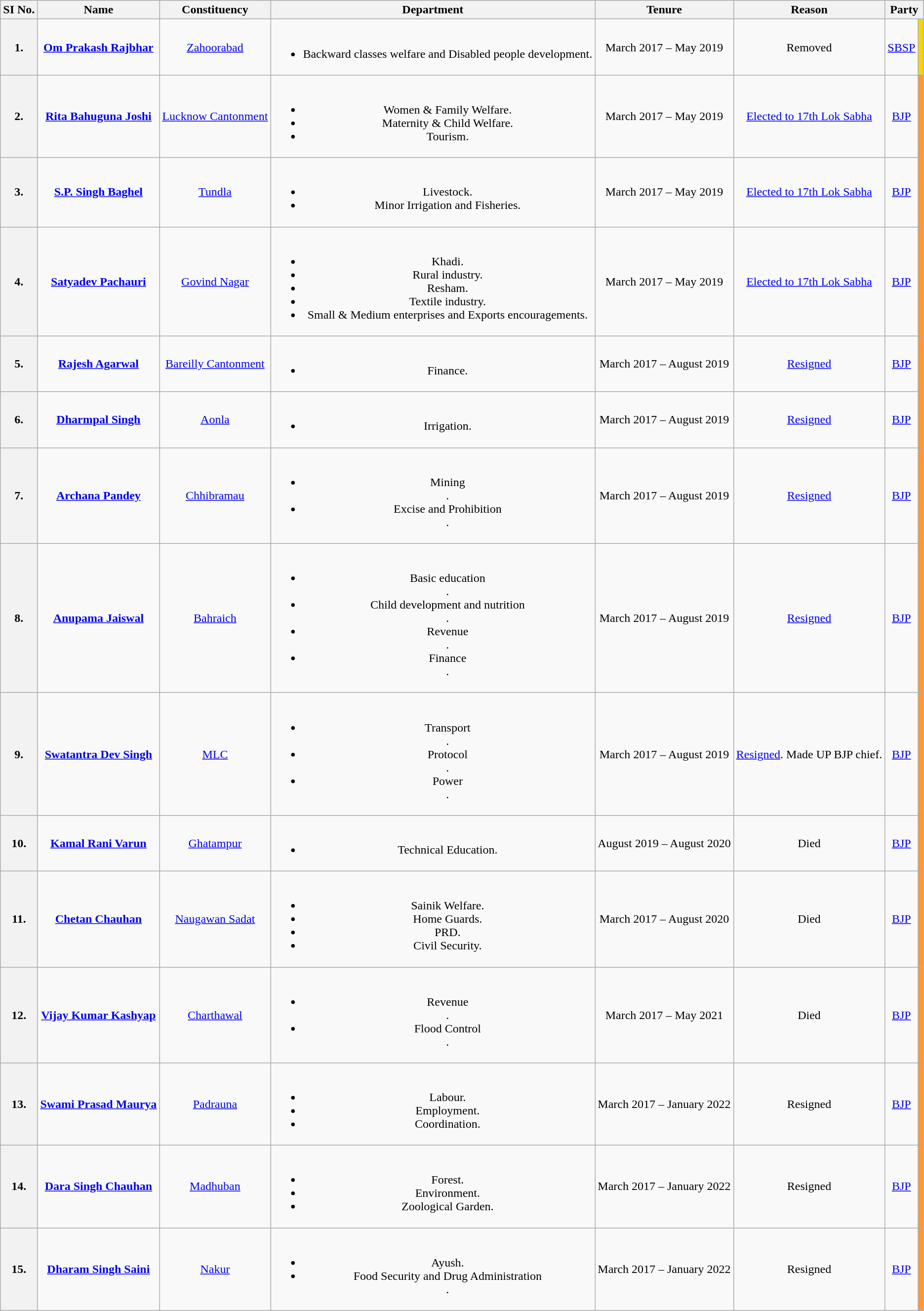<table class="wikitable sortable" style="text-align:center;">
<tr>
<th>SI No.</th>
<th>Name</th>
<th>Constituency</th>
<th>Department</th>
<th>Tenure</th>
<th>Reason</th>
<th colspan="2" scope="col">Party</th>
</tr>
<tr>
<th>1.</th>
<td><strong><a href='#'>Om Prakash Rajbhar</a></strong></td>
<td><a href='#'>Zahoorabad</a></td>
<td><br><ul><li>Backward classes welfare and Disabled people development.</li></ul></td>
<td>March 2017 – May 2019</td>
<td>Removed</td>
<td><a href='#'>SBSP</a></td>
<td bgcolor=#F5D50A></td>
</tr>
<tr>
<th>2.</th>
<td><strong><a href='#'>Rita Bahuguna Joshi</a></strong></td>
<td><a href='#'>Lucknow Cantonment</a></td>
<td><br><ul><li>Women & Family Welfare.</li><li>Maternity & Child Welfare.</li><li>Tourism.</li></ul></td>
<td>March 2017 – May 2019</td>
<td><a href='#'>Elected to 17th Lok Sabha</a></td>
<td><a href='#'>BJP</a></td>
<td bgcolor=#FF9933></td>
</tr>
<tr>
<th>3.</th>
<td><strong><a href='#'>S.P. Singh Baghel</a></strong></td>
<td><a href='#'>Tundla</a></td>
<td><br><ul><li>Livestock.</li><li>Minor Irrigation and Fisheries.</li></ul></td>
<td>March 2017 – May 2019</td>
<td><a href='#'>Elected to 17th Lok Sabha</a></td>
<td><a href='#'>BJP</a></td>
<td bgcolor=#FF9933></td>
</tr>
<tr>
<th>4.</th>
<td><strong><a href='#'>Satyadev Pachauri</a></strong></td>
<td><a href='#'>Govind Nagar</a></td>
<td><br><ul><li>Khadi.</li><li>Rural industry.</li><li>Resham.</li><li>Textile industry.</li><li>Small & Medium enterprises and Exports encouragements.</li></ul></td>
<td>March 2017 – May 2019</td>
<td><a href='#'>Elected to 17th Lok Sabha</a></td>
<td><a href='#'>BJP</a></td>
<td bgcolor=#FF9933></td>
</tr>
<tr>
<th>5.</th>
<td><strong><a href='#'>Rajesh Agarwal</a></strong></td>
<td><a href='#'>Bareilly Cantonment</a></td>
<td><br><ul><li>Finance.</li></ul></td>
<td>March 2017 – August 2019</td>
<td><a href='#'>Resigned</a></td>
<td><a href='#'>BJP</a></td>
<td bgcolor=#FF9933></td>
</tr>
<tr>
<th>6.</th>
<td><strong><a href='#'>Dharmpal Singh</a></strong></td>
<td><a href='#'>Aonla</a></td>
<td><br><ul><li>Irrigation.</li></ul></td>
<td>March 2017 – August 2019</td>
<td><a href='#'>Resigned</a></td>
<td><a href='#'>BJP</a></td>
<td bgcolor=#FF9933></td>
</tr>
<tr>
<th>7.</th>
<td><strong><a href='#'>Archana Pandey</a></strong></td>
<td><a href='#'>Chhibramau</a></td>
<td><br><ul><li>Mining<br>.</li><li>Excise and Prohibition<br>.</li></ul></td>
<td>March 2017 – August 2019</td>
<td><a href='#'>Resigned</a></td>
<td><a href='#'>BJP</a></td>
<td bgcolor=#FF9933></td>
</tr>
<tr>
<th>8.</th>
<td><strong><a href='#'>Anupama Jaiswal</a></strong></td>
<td><a href='#'>Bahraich</a></td>
<td><br><ul><li>Basic education <br>.</li><li>Child development and nutrition<br>.</li><li>Revenue <br>.</li><li>Finance <br>.</li></ul></td>
<td>March 2017 – August 2019</td>
<td><a href='#'>Resigned</a></td>
<td><a href='#'>BJP</a></td>
<td bgcolor=#FF9933></td>
</tr>
<tr>
<th>9.</th>
<td><strong><a href='#'>Swatantra Dev Singh</a></strong></td>
<td><a href='#'>MLC</a></td>
<td><br><ul><li>Transport<br>.</li><li>Protocol<br>.</li><li>Power<br>.</li></ul></td>
<td>March 2017 – August 2019</td>
<td><a href='#'>Resigned</a>. Made UP BJP chief.</td>
<td><a href='#'>BJP</a></td>
<td bgcolor=#FF9933></td>
</tr>
<tr>
<th>10.</th>
<td><strong><a href='#'>Kamal Rani Varun</a></strong></td>
<td><a href='#'>Ghatampur</a></td>
<td><br><ul><li>Technical Education.</li></ul></td>
<td>August 2019 – August 2020</td>
<td>Died</td>
<td><a href='#'>BJP</a></td>
<td bgcolor=#FF9933></td>
</tr>
<tr>
<th>11.</th>
<td><strong><a href='#'>Chetan Chauhan</a></strong></td>
<td><a href='#'>Naugawan Sadat</a></td>
<td><br><ul><li>Sainik Welfare.</li><li>Home Guards.</li><li>PRD.</li><li>Civil Security.</li></ul></td>
<td>March 2017 – August 2020</td>
<td>Died</td>
<td><a href='#'>BJP</a></td>
<td bgcolor=#FF9933></td>
</tr>
<tr>
<th>12.</th>
<td><strong><a href='#'>Vijay Kumar Kashyap</a></strong></td>
<td><a href='#'>Charthawal</a></td>
<td><br><ul><li>Revenue<br>.</li><li>Flood Control<br>.</li></ul></td>
<td>March 2017 – May 2021</td>
<td>Died</td>
<td><a href='#'>BJP</a></td>
<td bgcolor=#FF9933></td>
</tr>
<tr>
<th>13.</th>
<td><strong><a href='#'>Swami Prasad Maurya</a></strong></td>
<td><a href='#'>Padrauna</a></td>
<td><br><ul><li>Labour.</li><li>Employment.</li><li>Coordination.</li></ul></td>
<td>March 2017 – January 2022</td>
<td>Resigned</td>
<td><a href='#'>BJP</a></td>
<td bgcolor=#FF9933></td>
</tr>
<tr>
<th>14.</th>
<td><strong><a href='#'>Dara Singh Chauhan</a></strong></td>
<td><a href='#'>Madhuban</a></td>
<td><br><ul><li>Forest.</li><li>Environment.</li><li>Zoological Garden.</li></ul></td>
<td>March 2017 – January 2022</td>
<td>Resigned</td>
<td><a href='#'>BJP</a></td>
<td bgcolor=#FF9933></td>
</tr>
<tr>
<th>15.</th>
<td><strong><a href='#'>Dharam Singh Saini</a></strong></td>
<td><a href='#'>Nakur</a></td>
<td><br><ul><li>Ayush.</li><li>Food Security and Drug Administration <br>.</li></ul></td>
<td>March 2017 – January 2022</td>
<td>Resigned</td>
<td><a href='#'>BJP</a></td>
<td bgcolor=#FF9933></td>
</tr>
</table>
